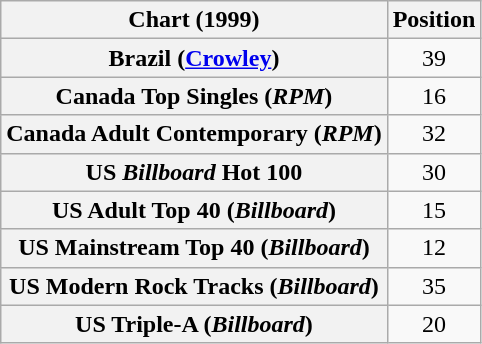<table class="wikitable sortable plainrowheaders" style="text-align:center">
<tr>
<th>Chart (1999)</th>
<th>Position</th>
</tr>
<tr>
<th scope="row">Brazil (<a href='#'>Crowley</a>)</th>
<td>39</td>
</tr>
<tr>
<th scope="row">Canada Top Singles (<em>RPM</em>)</th>
<td>16</td>
</tr>
<tr>
<th scope="row">Canada Adult Contemporary (<em>RPM</em>)</th>
<td>32</td>
</tr>
<tr>
<th scope="row">US <em>Billboard</em> Hot 100</th>
<td>30</td>
</tr>
<tr>
<th scope="row">US Adult Top 40 (<em>Billboard</em>)</th>
<td>15</td>
</tr>
<tr>
<th scope="row">US Mainstream Top 40 (<em>Billboard</em>)</th>
<td>12</td>
</tr>
<tr>
<th scope="row">US Modern Rock Tracks (<em>Billboard</em>)</th>
<td>35</td>
</tr>
<tr>
<th scope="row">US Triple-A (<em>Billboard</em>)</th>
<td>20</td>
</tr>
</table>
